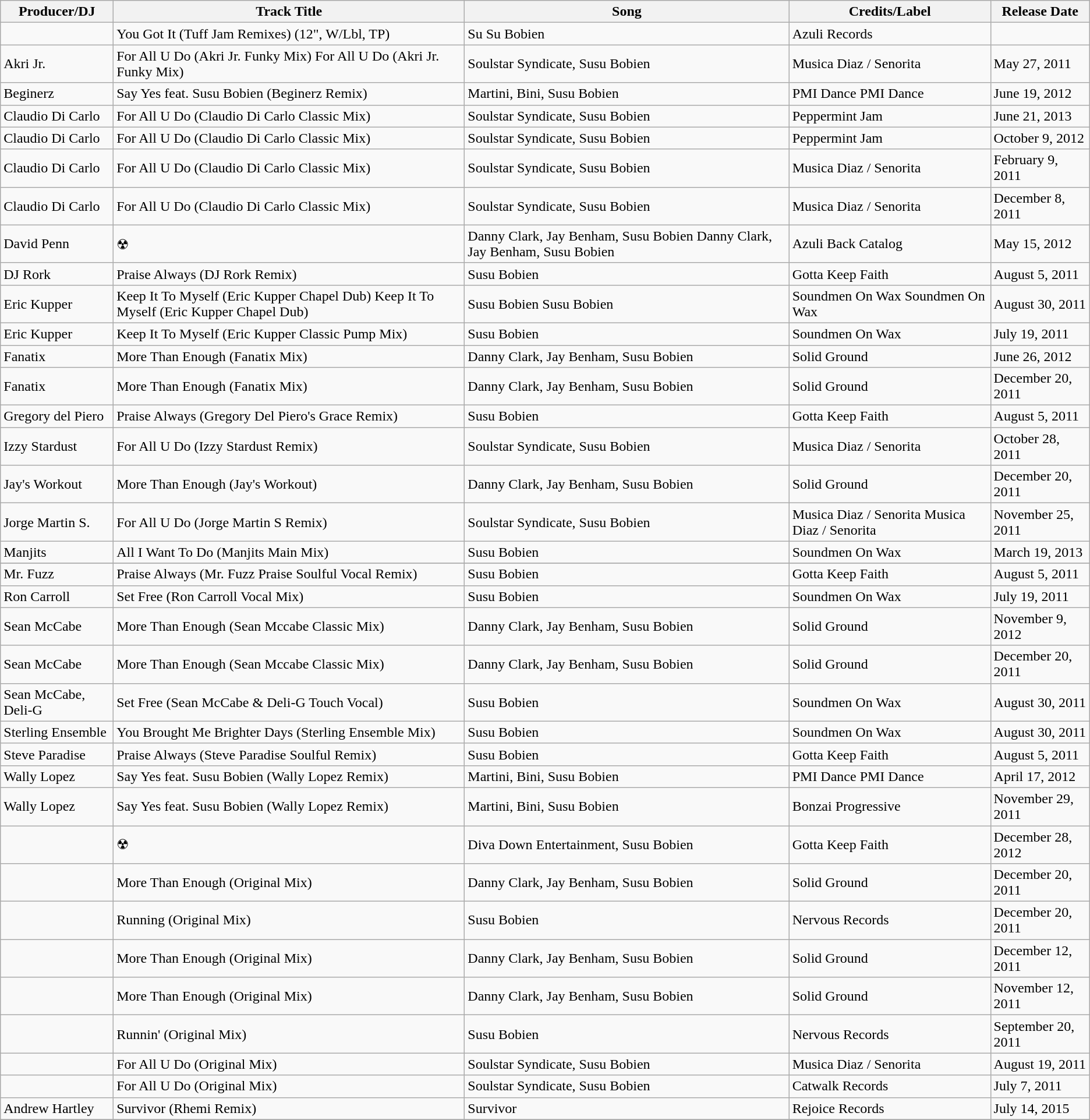<table class="wikitable">
<tr>
<th>Producer/DJ</th>
<th>Track Title</th>
<th>Song</th>
<th>Credits/Label</th>
<th>Release Date</th>
</tr>
<tr>
<td></td>
<td>You Got It (Tuff Jam Remixes) (12", W/Lbl, TP)</td>
<td>Su Su Bobien</td>
<td>Azuli Records</td>
<td></td>
</tr>
<tr>
<td>Akri Jr.</td>
<td>For All U Do (Akri Jr. Funky Mix) For All U Do (Akri Jr. Funky Mix)</td>
<td>Soulstar Syndicate, Susu Bobien</td>
<td>Musica Diaz / Senorita</td>
<td>May 27, 2011</td>
</tr>
<tr>
<td>Beginerz</td>
<td>Say Yes feat. Susu Bobien (Beginerz Remix)</td>
<td>Martini, Bini, Susu Bobien</td>
<td>PMI Dance PMI Dance</td>
<td>June 19, 2012</td>
</tr>
<tr>
<td>Claudio Di Carlo</td>
<td>For All U Do (Claudio Di Carlo Classic Mix)</td>
<td>Soulstar Syndicate, Susu Bobien</td>
<td>Peppermint Jam</td>
<td>June 21, 2013</td>
</tr>
<tr>
<td>Claudio Di Carlo</td>
<td>For All U Do (Claudio Di Carlo Classic Mix)</td>
<td>Soulstar Syndicate, Susu Bobien</td>
<td>Peppermint Jam</td>
<td>October 9, 2012</td>
</tr>
<tr>
<td>Claudio Di Carlo</td>
<td>For All U Do (Claudio Di Carlo Classic Mix)</td>
<td>Soulstar Syndicate, Susu Bobien</td>
<td>Musica Diaz / Senorita</td>
<td>February 9, 2011</td>
</tr>
<tr>
<td>Claudio Di Carlo</td>
<td>For All U Do (Claudio Di Carlo Classic Mix)</td>
<td>Soulstar Syndicate, Susu Bobien</td>
<td>Musica Diaz / Senorita</td>
<td>December 8, 2011</td>
</tr>
<tr>
<td>David Penn</td>
<td>☢</td>
<td>Danny Clark, Jay Benham, Susu Bobien Danny Clark, Jay Benham, Susu Bobien</td>
<td>Azuli Back Catalog</td>
<td>May 15, 2012</td>
</tr>
<tr>
<td>DJ Rork</td>
<td>Praise Always (DJ Rork Remix)</td>
<td>Susu Bobien</td>
<td>Gotta Keep Faith</td>
<td>August 5, 2011</td>
</tr>
<tr>
<td>Eric Kupper</td>
<td>Keep It To Myself (Eric Kupper Chapel Dub) Keep It To Myself (Eric Kupper Chapel Dub)</td>
<td>Susu Bobien Susu Bobien</td>
<td>Soundmen On Wax Soundmen On Wax</td>
<td>August 30, 2011</td>
</tr>
<tr>
<td>Eric Kupper</td>
<td>Keep It To Myself (Eric Kupper Classic Pump Mix)</td>
<td>Susu Bobien</td>
<td>Soundmen On Wax</td>
<td>July 19, 2011</td>
</tr>
<tr>
<td>Fanatix</td>
<td>More Than Enough (Fanatix Mix)</td>
<td>Danny Clark, Jay Benham, Susu Bobien</td>
<td>Solid Ground</td>
<td>June 26, 2012</td>
</tr>
<tr>
<td>Fanatix</td>
<td>More Than Enough (Fanatix Mix)</td>
<td>Danny Clark, Jay Benham, Susu Bobien</td>
<td>Solid Ground</td>
<td>December 20, 2011</td>
</tr>
<tr>
<td>Gregory del Piero</td>
<td>Praise Always (Gregory Del Piero's Grace Remix)</td>
<td>Susu Bobien</td>
<td>Gotta Keep Faith</td>
<td>August 5, 2011</td>
</tr>
<tr>
<td>Izzy Stardust</td>
<td>For All U Do (Izzy Stardust Remix)</td>
<td>Soulstar Syndicate, Susu Bobien</td>
<td>Musica Diaz / Senorita</td>
<td>October 28, 2011</td>
</tr>
<tr>
<td>Jay's Workout</td>
<td>More Than Enough (Jay's Workout)</td>
<td>Danny Clark, Jay Benham, Susu Bobien</td>
<td>Solid Ground</td>
<td>December 20, 2011</td>
</tr>
<tr>
<td>Jorge Martin S.</td>
<td>For All U Do (Jorge Martin S Remix)</td>
<td>Soulstar Syndicate, Susu Bobien</td>
<td>Musica Diaz / Senorita Musica Diaz / Senorita</td>
<td>November 25, 2011</td>
</tr>
<tr>
<td>Manjits</td>
<td>All I Want To Do (Manjits Main Mix)</td>
<td>Susu Bobien</td>
<td>Soundmen On Wax</td>
<td>March 19, 2013</td>
</tr>
<tr |Michael Watford ||You Got It (Tuff Jam Remixes) (12", W/Lbl, TP) ||Su Su Bobien|| Azuli Records ||>
</tr>
<tr>
<td>Mr. Fuzz</td>
<td>Praise Always (Mr. Fuzz Praise Soulful Vocal Remix)</td>
<td>Susu Bobien</td>
<td>Gotta Keep Faith</td>
<td>August 5, 2011</td>
</tr>
<tr>
<td>Ron Carroll</td>
<td>Set Free (Ron Carroll Vocal Mix)</td>
<td>Susu Bobien</td>
<td>Soundmen On Wax</td>
<td>July 19, 2011</td>
</tr>
<tr>
<td>Sean McCabe</td>
<td>More Than Enough (Sean Mccabe Classic Mix)</td>
<td>Danny Clark, Jay Benham, Susu Bobien</td>
<td>Solid Ground</td>
<td>November 9, 2012</td>
</tr>
<tr>
<td>Sean McCabe</td>
<td>More Than Enough (Sean Mccabe Classic Mix)</td>
<td>Danny Clark, Jay Benham, Susu Bobien</td>
<td>Solid Ground</td>
<td>December 20, 2011</td>
</tr>
<tr>
<td>Sean McCabe, Deli-G</td>
<td>Set Free (Sean McCabe & Deli-G Touch Vocal)</td>
<td>Susu Bobien</td>
<td>Soundmen On Wax</td>
<td>August 30, 2011</td>
</tr>
<tr>
<td>Sterling Ensemble</td>
<td>You Brought Me Brighter Days (Sterling Ensemble Mix)</td>
<td>Susu Bobien</td>
<td>Soundmen On Wax</td>
<td>August 30, 2011</td>
</tr>
<tr>
<td>Steve Paradise</td>
<td>Praise Always (Steve Paradise Soulful Remix)</td>
<td>Susu Bobien</td>
<td>Gotta Keep Faith</td>
<td>August 5, 2011</td>
</tr>
<tr>
<td>Wally Lopez</td>
<td>Say Yes feat. Susu Bobien (Wally Lopez Remix)</td>
<td>Martini, Bini, Susu Bobien</td>
<td>PMI Dance PMI Dance</td>
<td>April 17, 2012</td>
</tr>
<tr>
<td>Wally Lopez</td>
<td>Say Yes feat. Susu Bobien (Wally Lopez Remix)</td>
<td>Martini, Bini, Susu Bobien</td>
<td>Bonzai Progressive</td>
<td>November 29, 2011</td>
</tr>
<tr>
<td></td>
<td>☢</td>
<td>Diva Down Entertainment, Susu Bobien</td>
<td>Gotta Keep Faith</td>
<td>December 28, 2012</td>
</tr>
<tr>
<td></td>
<td>More Than Enough (Original Mix)</td>
<td>Danny Clark, Jay Benham, Susu Bobien</td>
<td>Solid Ground</td>
<td>December 20, 2011</td>
</tr>
<tr>
<td></td>
<td>Running (Original Mix)</td>
<td>Susu Bobien</td>
<td>Nervous Records</td>
<td>December 20, 2011</td>
</tr>
<tr>
<td></td>
<td>More Than Enough (Original Mix)</td>
<td>Danny Clark, Jay Benham, Susu Bobien</td>
<td>Solid Ground</td>
<td>December 12, 2011</td>
</tr>
<tr>
<td></td>
<td>More Than Enough (Original Mix)</td>
<td>Danny Clark, Jay Benham, Susu Bobien</td>
<td>Solid Ground</td>
<td>November 12, 2011</td>
</tr>
<tr>
<td></td>
<td>Runnin' (Original Mix)</td>
<td>Susu Bobien</td>
<td>Nervous Records</td>
<td>September 20, 2011</td>
</tr>
<tr>
<td></td>
<td>For All U Do (Original Mix)</td>
<td>Soulstar Syndicate, Susu Bobien</td>
<td>Musica Diaz / Senorita</td>
<td>August 19, 2011</td>
</tr>
<tr>
<td></td>
<td>For All U Do (Original Mix)</td>
<td>Soulstar Syndicate, Susu Bobien</td>
<td>Catwalk Records</td>
<td>July 7, 2011</td>
</tr>
<tr>
<td>Andrew Hartley</td>
<td>Survivor (Rhemi Remix)</td>
<td>Survivor</td>
<td>Rejoice Records</td>
<td>July 14, 2015</td>
</tr>
<tr>
</tr>
</table>
